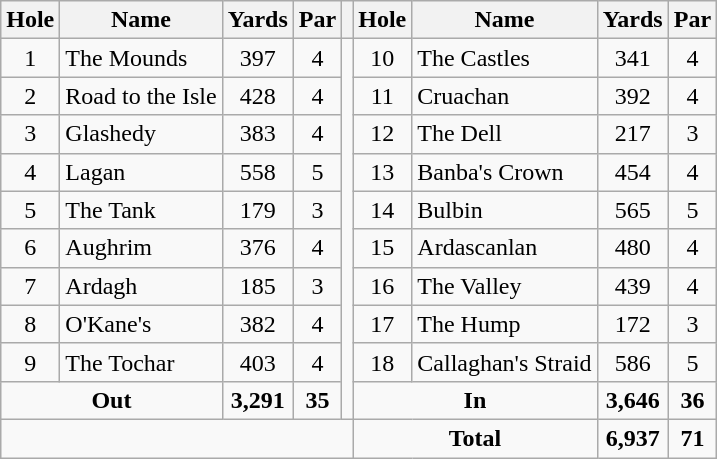<table class=wikitable style="text-align:center">
<tr>
<th>Hole</th>
<th>Name</th>
<th>Yards</th>
<th>Par</th>
<th></th>
<th>Hole</th>
<th>Name</th>
<th>Yards</th>
<th>Par</th>
</tr>
<tr>
<td>1</td>
<td align=left>The Mounds</td>
<td>397</td>
<td>4</td>
<td rowspan=10></td>
<td>10</td>
<td align=left>The Castles</td>
<td>341</td>
<td>4</td>
</tr>
<tr>
<td>2</td>
<td align=left>Road to the Isle</td>
<td>428</td>
<td>4</td>
<td>11</td>
<td align=left>Cruachan</td>
<td>392</td>
<td>4</td>
</tr>
<tr>
<td>3</td>
<td align=left>Glashedy</td>
<td>383</td>
<td>4</td>
<td>12</td>
<td align=left>The Dell</td>
<td>217</td>
<td>3</td>
</tr>
<tr>
<td>4</td>
<td align=left>Lagan</td>
<td>558</td>
<td>5</td>
<td>13</td>
<td align=left>Banba's Crown</td>
<td>454</td>
<td>4</td>
</tr>
<tr>
<td>5</td>
<td align=left>The Tank</td>
<td>179</td>
<td>3</td>
<td>14</td>
<td align=left>Bulbin</td>
<td>565</td>
<td>5</td>
</tr>
<tr>
<td>6</td>
<td align=left>Aughrim</td>
<td>376</td>
<td>4</td>
<td>15</td>
<td align=left>Ardascanlan</td>
<td>480</td>
<td>4</td>
</tr>
<tr>
<td>7</td>
<td align=left>Ardagh</td>
<td>185</td>
<td>3</td>
<td>16</td>
<td align=left>The Valley</td>
<td>439</td>
<td>4</td>
</tr>
<tr>
<td>8</td>
<td align=left>O'Kane's</td>
<td>382</td>
<td>4</td>
<td>17</td>
<td align=left>The Hump</td>
<td>172</td>
<td>3</td>
</tr>
<tr>
<td>9</td>
<td align=left>The Tochar</td>
<td>403</td>
<td>4</td>
<td>18</td>
<td align=left>Callaghan's Straid</td>
<td>586</td>
<td>5</td>
</tr>
<tr>
<td colspan=2><strong>Out</strong></td>
<td><strong>3,291</strong></td>
<td><strong>35</strong></td>
<td colspan=2><strong>In</strong></td>
<td><strong>3,646</strong></td>
<td><strong>36</strong></td>
</tr>
<tr>
<td colspan=5></td>
<td colspan=2><strong>Total</strong></td>
<td><strong>6,937</strong></td>
<td><strong>71</strong></td>
</tr>
</table>
